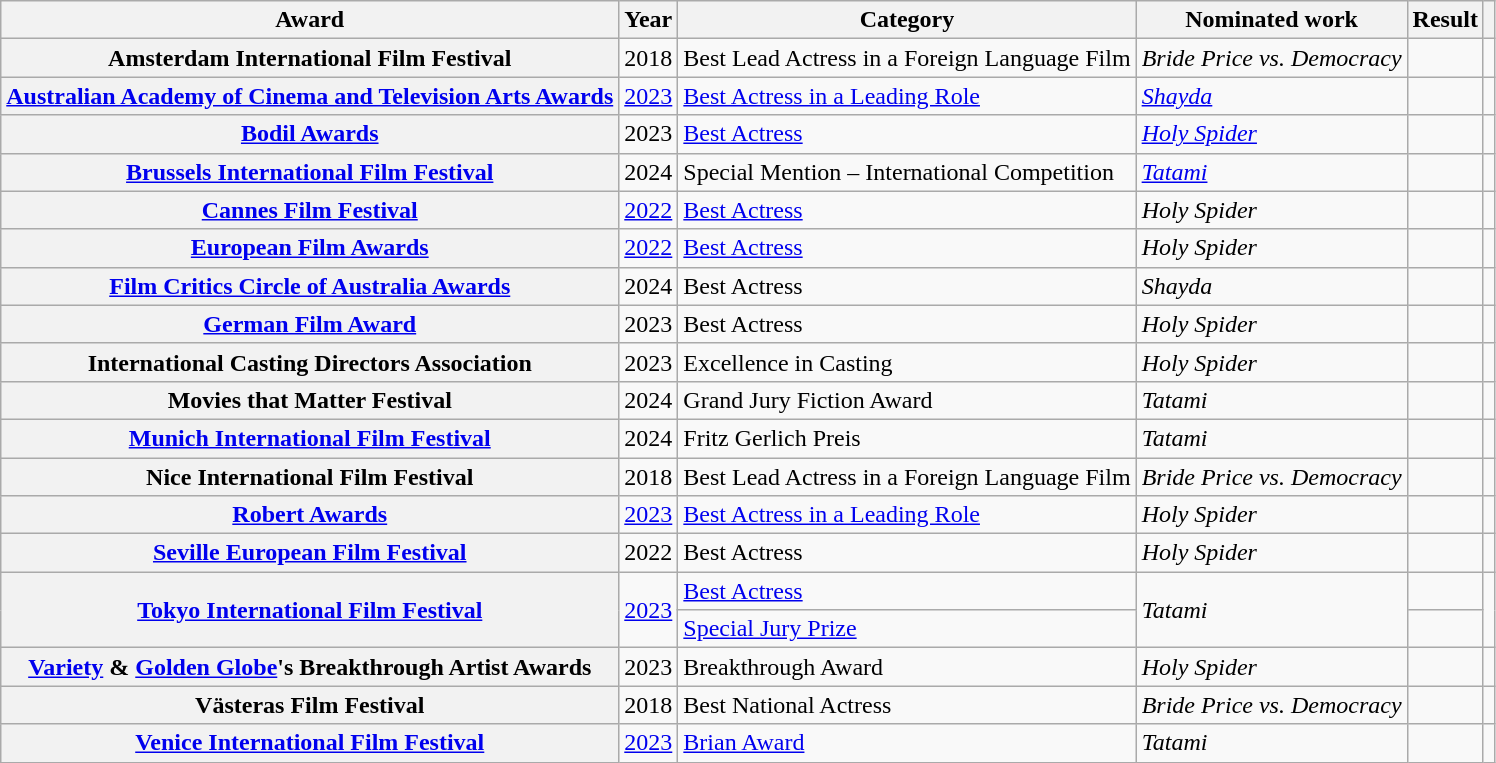<table class="wikitable sortable plainrowheaders">
<tr>
<th scope="col">Award</th>
<th scope="col">Year</th>
<th scope="col">Category</th>
<th scope="col">Nominated work</th>
<th scope="col">Result</th>
<th scope="col" class="unsortable"></th>
</tr>
<tr>
<th scope="row">Amsterdam International Film Festival</th>
<td>2018</td>
<td>Best Lead Actress in a Foreign Language Film</td>
<td><em>Bride Price vs. Democracy</em></td>
<td></td>
<td></td>
</tr>
<tr>
<th scope="row"><a href='#'>Australian Academy of Cinema and Television Arts Awards</a></th>
<td><a href='#'>2023</a></td>
<td><a href='#'>Best Actress in a Leading Role</a></td>
<td><em><a href='#'>Shayda</a></em></td>
<td></td>
<td></td>
</tr>
<tr>
<th scope="row"><a href='#'>Bodil Awards</a></th>
<td>2023</td>
<td><a href='#'>Best Actress</a></td>
<td><em><a href='#'>Holy Spider</a></em></td>
<td></td>
<td></td>
</tr>
<tr>
<th scope="row"><a href='#'>Brussels International Film Festival</a></th>
<td>2024</td>
<td>Special Mention – International Competition</td>
<td><em><a href='#'>Tatami</a></em></td>
<td></td>
<td></td>
</tr>
<tr>
<th scope="row"><a href='#'>Cannes Film Festival</a></th>
<td><a href='#'>2022</a></td>
<td><a href='#'>Best Actress</a></td>
<td><em>Holy Spider</em></td>
<td></td>
<td></td>
</tr>
<tr>
<th scope="row"><a href='#'>European Film Awards</a></th>
<td><a href='#'>2022</a></td>
<td><a href='#'>Best Actress</a></td>
<td><em>Holy Spider</em></td>
<td></td>
<td></td>
</tr>
<tr>
<th scope="row"><a href='#'>Film Critics Circle of Australia Awards</a></th>
<td>2024</td>
<td>Best Actress</td>
<td><em>Shayda</em></td>
<td></td>
<td></td>
</tr>
<tr>
<th scope="row"><a href='#'>German Film Award</a></th>
<td>2023</td>
<td>Best Actress</td>
<td><em>Holy Spider</em></td>
<td></td>
<td></td>
</tr>
<tr>
<th scope="row">International Casting Directors Association</th>
<td>2023</td>
<td>Excellence in Casting</td>
<td><em>Holy Spider</em></td>
<td></td>
<td></td>
</tr>
<tr>
<th scope="row">Movies that Matter Festival</th>
<td>2024</td>
<td>Grand Jury Fiction Award</td>
<td><em>Tatami</em></td>
<td></td>
<td></td>
</tr>
<tr>
<th scope="row"><a href='#'>Munich International Film Festival</a></th>
<td>2024</td>
<td>Fritz Gerlich Preis</td>
<td><em>Tatami</em></td>
<td></td>
<td></td>
</tr>
<tr>
<th scope="row">Nice International Film Festival</th>
<td>2018</td>
<td>Best Lead Actress in a Foreign Language Film</td>
<td><em>Bride Price vs. Democracy</em></td>
<td></td>
<td></td>
</tr>
<tr>
<th scope="row"><a href='#'>Robert Awards</a></th>
<td><a href='#'>2023</a></td>
<td><a href='#'>Best Actress in a Leading Role</a></td>
<td><em>Holy Spider</em></td>
<td></td>
<td></td>
</tr>
<tr>
<th scope="row"><a href='#'>Seville European Film Festival</a></th>
<td>2022</td>
<td>Best Actress</td>
<td><em>Holy Spider</em></td>
<td></td>
<td></td>
</tr>
<tr>
<th rowspan="2" scope="row"><a href='#'>Tokyo International Film Festival</a></th>
<td rowspan="2"><a href='#'>2023</a></td>
<td><a href='#'>Best Actress</a></td>
<td rowspan="2"><em>Tatami</em></td>
<td></td>
<td rowspan="2"></td>
</tr>
<tr>
<td><a href='#'>Special Jury Prize</a></td>
<td></td>
</tr>
<tr>
<th scope="row"><a href='#'>Variety</a> & <a href='#'>Golden Globe</a>'s Breakthrough Artist Awards</th>
<td>2023</td>
<td>Breakthrough Award</td>
<td><em>Holy Spider</em></td>
<td></td>
<td></td>
</tr>
<tr>
<th scope="row">Västeras Film Festival</th>
<td>2018</td>
<td>Best National Actress</td>
<td><em>Bride Price vs. Democracy</em></td>
<td></td>
<td></td>
</tr>
<tr>
<th scope="row"><a href='#'>Venice International Film Festival</a></th>
<td><a href='#'>2023</a></td>
<td><a href='#'>Brian Award</a></td>
<td><em>Tatami</em></td>
<td></td>
<td></td>
</tr>
</table>
